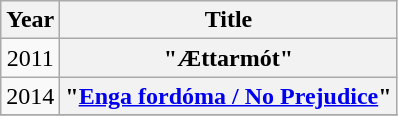<table class="wikitable plainrowheaders" style="text-align:center;">
<tr>
<th scope="col">Year</th>
<th scope="col">Title</th>
</tr>
<tr>
<td>2011</td>
<th scope="row">"Ættarmót"</th>
</tr>
<tr>
<td>2014</td>
<th scope="row">"<a href='#'>Enga fordóma / No Prejudice</a>"</th>
</tr>
<tr>
</tr>
</table>
